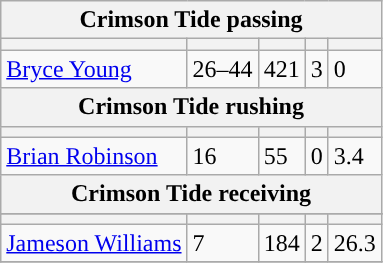<table class="wikitable plainrowheaders">
<tr>
<th colspan="6">Crimson Tide passing</th>
</tr>
<tr>
<th scope="col"></th>
<th scope="col"></th>
<th scope="col"></th>
<th scope="col"></th>
<th scope="col"></th>
</tr>
<tr>
<td><a href='#'>Bryce Young</a></td>
<td>26–44</td>
<td>421</td>
<td>3</td>
<td>0</td>
</tr>
<tr>
<th colspan="6">Crimson Tide rushing</th>
</tr>
<tr>
<th scope="col"></th>
<th scope="col"></th>
<th scope="col"></th>
<th scope="col"></th>
<th scope="col"></th>
</tr>
<tr>
<td><a href='#'>Brian Robinson</a></td>
<td>16</td>
<td>55</td>
<td>0</td>
<td>3.4</td>
</tr>
<tr>
<th colspan="6">Crimson Tide receiving</th>
</tr>
<tr>
</tr>
<tr>
<th scope="col"></th>
<th scope="col"></th>
<th scope="col"></th>
<th scope="col"></th>
<th scope="col"></th>
</tr>
<tr>
<td><a href='#'>Jameson Williams</a></td>
<td>7</td>
<td>184</td>
<td>2</td>
<td>26.3</td>
</tr>
<tr>
</tr>
</table>
